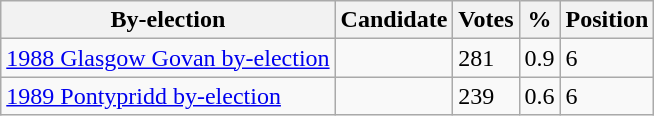<table class="wikitable sortable">
<tr>
<th>By-election</th>
<th>Candidate</th>
<th>Votes</th>
<th>%</th>
<th>Position</th>
</tr>
<tr>
<td><a href='#'>1988 Glasgow Govan by-election</a></td>
<td></td>
<td>281</td>
<td>0.9</td>
<td>6</td>
</tr>
<tr>
<td><a href='#'>1989 Pontypridd by-election</a></td>
<td></td>
<td>239</td>
<td>0.6</td>
<td>6</td>
</tr>
</table>
